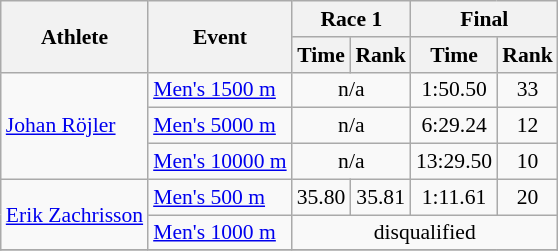<table class="wikitable" style="font-size:90%">
<tr>
<th rowspan="2">Athlete</th>
<th rowspan="2">Event</th>
<th colspan="2">Race 1</th>
<th colspan="2">Final</th>
</tr>
<tr>
<th>Time</th>
<th>Rank</th>
<th>Time</th>
<th>Rank</th>
</tr>
<tr>
<td rowspan=3><a href='#'>Johan Röjler</a></td>
<td><a href='#'>Men's 1500 m</a></td>
<td colspan=2 align="center">n/a</td>
<td align="center">1:50.50</td>
<td align="center">33</td>
</tr>
<tr ]>
<td><a href='#'>Men's 5000 m</a></td>
<td colspan=2 align="center">n/a</td>
<td align="center">6:29.24</td>
<td align="center">12</td>
</tr>
<tr>
<td><a href='#'>Men's 10000 m</a></td>
<td colspan=2 align="center">n/a</td>
<td align="center">13:29.50</td>
<td align="center">10</td>
</tr>
<tr>
<td rowspan=2><a href='#'>Erik Zachrisson</a></td>
<td><a href='#'>Men's 500 m</a></td>
<td align="center">35.80</td>
<td align="center">35.81</td>
<td align="center">1:11.61</td>
<td align="center">20</td>
</tr>
<tr>
<td><a href='#'>Men's 1000 m</a></td>
<td colspan=4 align="center">disqualified</td>
</tr>
<tr>
</tr>
</table>
